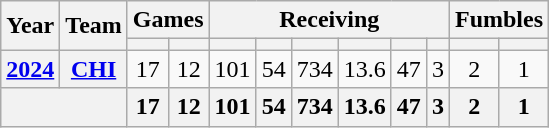<table class="wikitable" style="text-align:center;">
<tr>
<th rowspan="2">Year</th>
<th rowspan="2">Team</th>
<th colspan="2">Games</th>
<th colspan="6">Receiving</th>
<th colspan="2">Fumbles</th>
</tr>
<tr>
<th></th>
<th></th>
<th></th>
<th></th>
<th></th>
<th></th>
<th></th>
<th></th>
<th></th>
<th></th>
</tr>
<tr>
<th><a href='#'>2024</a></th>
<th><a href='#'>CHI</a></th>
<td>17</td>
<td>12</td>
<td>101</td>
<td>54</td>
<td>734</td>
<td>13.6</td>
<td>47</td>
<td>3</td>
<td>2</td>
<td>1</td>
</tr>
<tr>
<th colspan="2"></th>
<th>17</th>
<th>12</th>
<th>101</th>
<th>54</th>
<th>734</th>
<th>13.6</th>
<th>47</th>
<th>3</th>
<th>2</th>
<th>1</th>
</tr>
</table>
